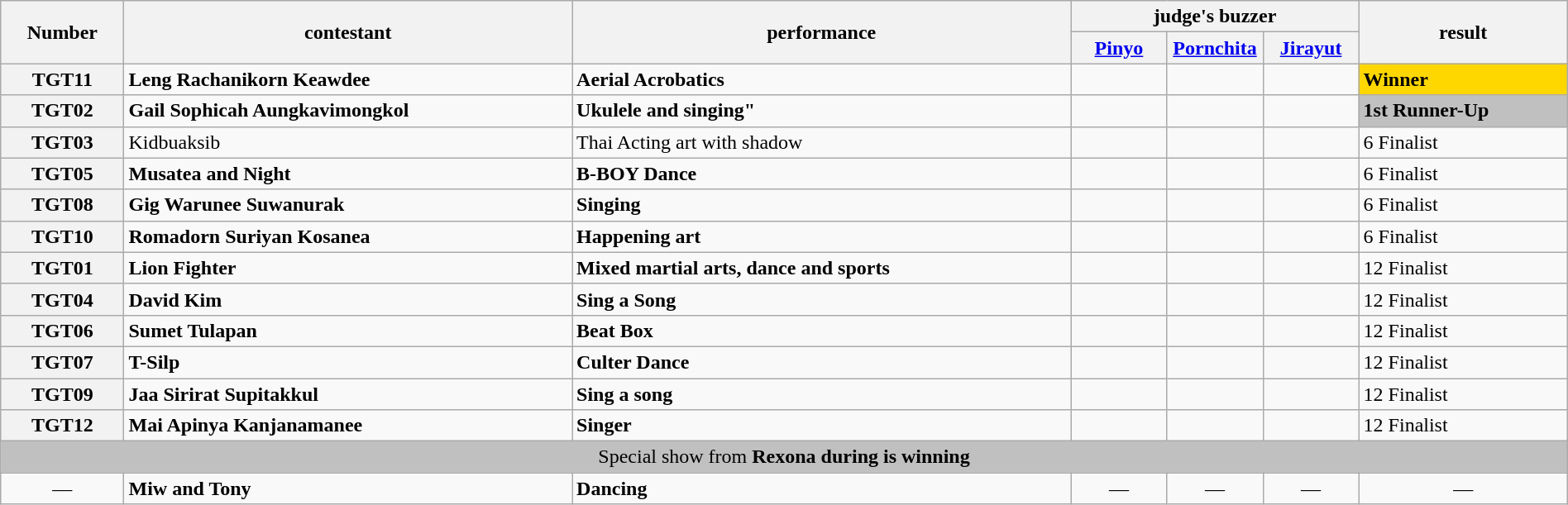<table class="wikitable sortable" style="width:100%;">
<tr>
<th rowspan=2>Number</th>
<th rowspan=2 class="unsortable">contestant</th>
<th rowspan=2 class="unsortable">performance</th>
<th colspan=3 class="unsortable">judge's buzzer</th>
<th rowspan=2 class="unsortable">result</th>
</tr>
<tr>
<th width="70"><a href='#'>Pinyo</a></th>
<th width="70"><a href='#'>Pornchita</a></th>
<th width="70"><a href='#'>Jirayut</a></th>
</tr>
<tr>
<th>TGT11</th>
<td><strong>Leng Rachanikorn Keawdee</strong></td>
<td><strong>Aerial Acrobatics</strong></td>
<td></td>
<td></td>
<td></td>
<td style="background:gold;"><strong>Winner</strong></td>
</tr>
<tr>
<th>TGT02</th>
<td><strong>Gail Sophicah Aungkavimongkol</strong></td>
<td><strong>Ukulele and singing" </strong></td>
<td></td>
<td></td>
<td></td>
<td style="background:silver;"><strong>1st Runner-Up</strong></td>
</tr>
<tr>
<th>TGT03</th>
<td>Kidbuaksib</td>
<td>Thai Acting art with shadow</td>
<td></td>
<td></td>
<td></td>
<td>6 Finalist</td>
</tr>
<tr>
<th>TGT05</th>
<td><strong>Musatea and Night</strong></td>
<td><strong>B-BOY Dance</strong></td>
<td></td>
<td></td>
<td></td>
<td>6 Finalist</td>
</tr>
<tr>
<th>TGT08</th>
<td><strong>Gig Warunee Suwanurak</strong></td>
<td><strong>Singing</strong></td>
<td></td>
<td></td>
<td></td>
<td>6 Finalist</td>
</tr>
<tr>
<th>TGT10</th>
<td><strong>Romadorn Suriyan Kosanea</strong></td>
<td><strong>Happening art</strong></td>
<td></td>
<td></td>
<td></td>
<td>6 Finalist</td>
</tr>
<tr>
<th>TGT01</th>
<td><strong>Lion Fighter</strong></td>
<td><strong>Mixed martial arts, dance and sports</strong></td>
<td></td>
<td></td>
<td></td>
<td>12 Finalist</td>
</tr>
<tr>
<th>TGT04</th>
<td><strong>David Kim</strong></td>
<td><strong>Sing a Song</strong></td>
<td></td>
<td></td>
<td></td>
<td>12 Finalist</td>
</tr>
<tr>
<th>TGT06</th>
<td><strong>Sumet Tulapan</strong></td>
<td><strong>Beat Box</strong></td>
<td></td>
<td></td>
<td></td>
<td>12 Finalist</td>
</tr>
<tr>
<th>TGT07</th>
<td><strong>T-Silp</strong></td>
<td><strong>Culter Dance</strong></td>
<td></td>
<td></td>
<td></td>
<td>12 Finalist</td>
</tr>
<tr>
<th>TGT09</th>
<td><strong>Jaa Sirirat Supitakkul</strong></td>
<td><strong>Sing a song</strong></td>
<td></td>
<td></td>
<td></td>
<td>12 Finalist</td>
</tr>
<tr>
<th>TGT12</th>
<td><strong>Mai Apinya Kanjanamanee</strong></td>
<td><strong>Singer</strong></td>
<td></td>
<td></td>
<td></td>
<td>12 Finalist</td>
</tr>
<tr>
<td colspan=8 style="background:silver;text-align:center;">Special show from <strong>Rexona during is winning</strong></td>
</tr>
<tr>
<td align="center">—</td>
<td><strong>Miw and Tony</strong></td>
<td><strong>Dancing</strong></td>
<td align="center">—</td>
<td align="center">—</td>
<td align="center">—</td>
<td align="center">—</td>
</tr>
</table>
